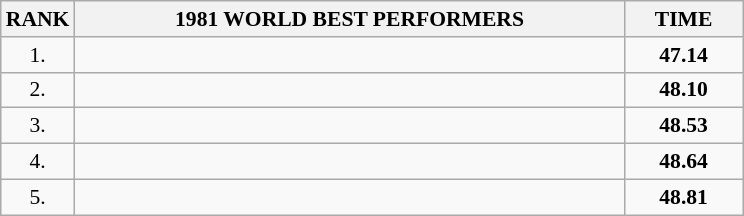<table class="wikitable" style="border-collapse: collapse; font-size: 90%;">
<tr>
<th>RANK</th>
<th align="center" style="width: 25em">1981 WORLD BEST PERFORMERS</th>
<th align="center" style="width: 5em">TIME</th>
</tr>
<tr>
<td align="center">1.</td>
<td></td>
<td align="center"><strong>47.14</strong></td>
</tr>
<tr>
<td align="center">2.</td>
<td></td>
<td align="center"><strong>48.10</strong></td>
</tr>
<tr>
<td align="center">3.</td>
<td></td>
<td align="center"><strong>48.53</strong></td>
</tr>
<tr>
<td align="center">4.</td>
<td></td>
<td align="center"><strong>48.64</strong></td>
</tr>
<tr>
<td align="center">5.</td>
<td></td>
<td align="center"><strong>48.81</strong></td>
</tr>
</table>
